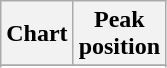<table class="wikitable sortable plainrowheaders">
<tr>
<th>Chart</th>
<th>Peak<br>position</th>
</tr>
<tr>
</tr>
<tr>
</tr>
<tr>
</tr>
<tr>
</tr>
</table>
